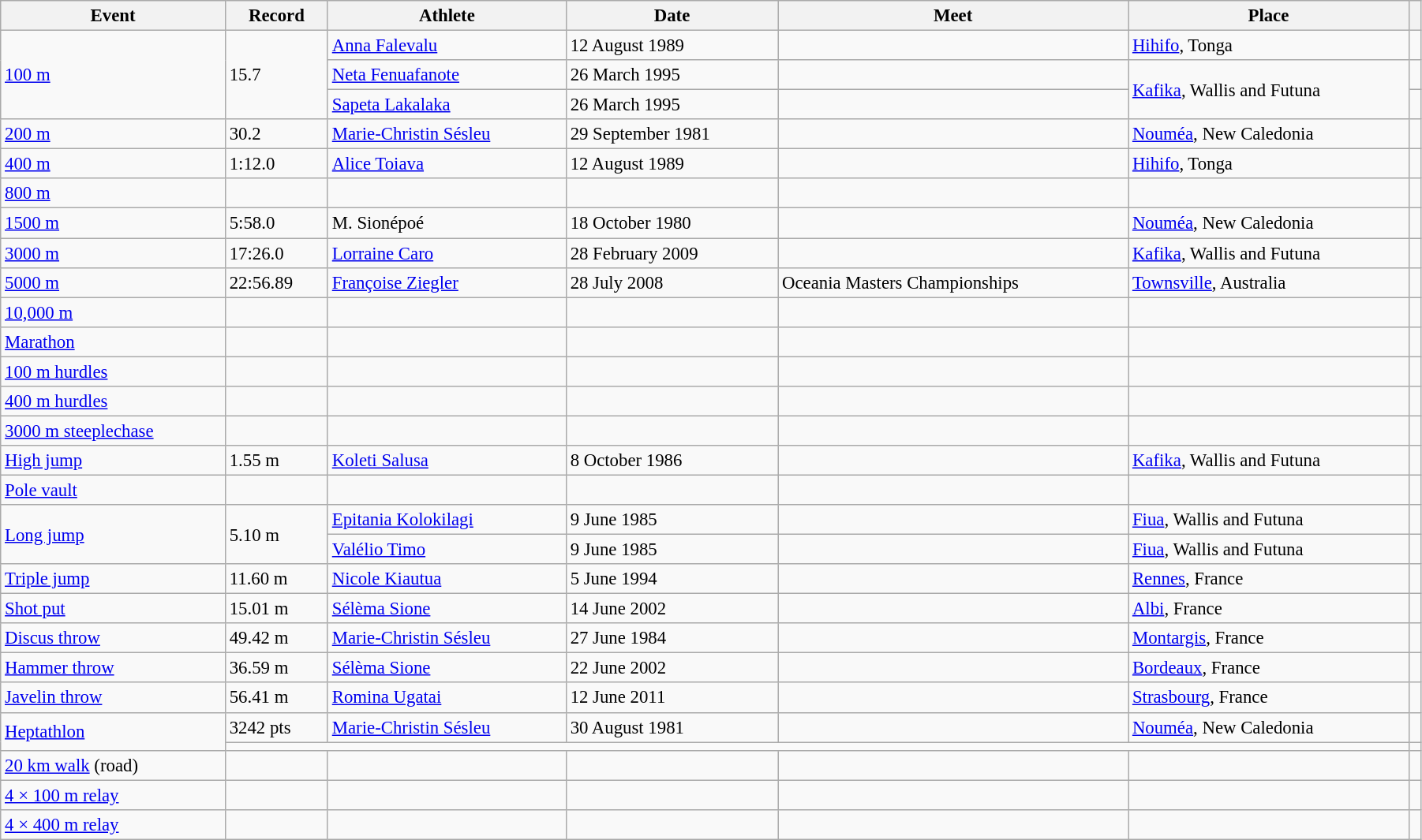<table class="wikitable" style="font-size:95%; width: 95%;">
<tr>
<th>Event</th>
<th>Record</th>
<th>Athlete</th>
<th>Date</th>
<th>Meet</th>
<th>Place</th>
<th></th>
</tr>
<tr>
<td rowspan=3><a href='#'>100 m</a></td>
<td rowspan=3>15.7 </td>
<td><a href='#'>Anna Falevalu</a></td>
<td>12 August 1989</td>
<td></td>
<td><a href='#'>Hihifo</a>, Tonga</td>
<td></td>
</tr>
<tr>
<td><a href='#'>Neta Fenuafanote</a></td>
<td>26 March 1995</td>
<td></td>
<td rowspan=2><a href='#'>Kafika</a>, Wallis and Futuna</td>
<td></td>
</tr>
<tr>
<td><a href='#'>Sapeta Lakalaka</a></td>
<td>26 March 1995</td>
<td></td>
<td></td>
</tr>
<tr>
<td><a href='#'>200 m</a></td>
<td>30.2 </td>
<td><a href='#'>Marie-Christin Sésleu</a></td>
<td>29 September 1981</td>
<td></td>
<td><a href='#'>Nouméa</a>, New Caledonia</td>
<td></td>
</tr>
<tr>
<td><a href='#'>400 m</a></td>
<td>1:12.0 </td>
<td><a href='#'>Alice Toiava</a></td>
<td>12 August 1989</td>
<td></td>
<td><a href='#'>Hihifo</a>, Tonga</td>
<td></td>
</tr>
<tr>
<td><a href='#'>800 m</a></td>
<td></td>
<td></td>
<td></td>
<td></td>
<td></td>
<td></td>
</tr>
<tr>
<td><a href='#'>1500 m</a></td>
<td>5:58.0 </td>
<td>M. Sionépoé</td>
<td>18 October 1980</td>
<td></td>
<td><a href='#'>Nouméa</a>, New Caledonia</td>
<td></td>
</tr>
<tr>
<td><a href='#'>3000 m</a></td>
<td>17:26.0</td>
<td><a href='#'>Lorraine Caro</a></td>
<td>28 February 2009</td>
<td></td>
<td><a href='#'>Kafika</a>, Wallis and Futuna</td>
<td></td>
</tr>
<tr>
<td><a href='#'>5000 m</a></td>
<td>22:56.89</td>
<td><a href='#'>Françoise Ziegler</a></td>
<td>28 July 2008</td>
<td>Oceania Masters Championships</td>
<td><a href='#'>Townsville</a>, Australia</td>
<td></td>
</tr>
<tr>
<td><a href='#'>10,000 m</a></td>
<td></td>
<td></td>
<td></td>
<td></td>
<td></td>
<td></td>
</tr>
<tr>
<td><a href='#'>Marathon</a></td>
<td></td>
<td></td>
<td></td>
<td></td>
<td></td>
<td></td>
</tr>
<tr>
<td><a href='#'>100 m hurdles</a></td>
<td></td>
<td></td>
<td></td>
<td></td>
<td></td>
<td></td>
</tr>
<tr>
<td><a href='#'>400 m hurdles</a></td>
<td></td>
<td></td>
<td></td>
<td></td>
<td></td>
<td></td>
</tr>
<tr>
<td><a href='#'>3000 m steeplechase</a></td>
<td></td>
<td></td>
<td></td>
<td></td>
<td></td>
<td></td>
</tr>
<tr>
<td><a href='#'>High jump</a></td>
<td>1.55 m</td>
<td><a href='#'>Koleti Salusa</a></td>
<td>8 October 1986</td>
<td></td>
<td><a href='#'>Kafika</a>, Wallis and Futuna</td>
<td></td>
</tr>
<tr>
<td><a href='#'>Pole vault</a></td>
<td></td>
<td></td>
<td></td>
<td></td>
<td></td>
<td></td>
</tr>
<tr>
<td rowspan=2><a href='#'>Long jump</a></td>
<td rowspan=2>5.10 m</td>
<td><a href='#'>Epitania Kolokilagi</a></td>
<td>9 June 1985</td>
<td></td>
<td><a href='#'>Fiua</a>, Wallis and Futuna</td>
<td></td>
</tr>
<tr>
<td><a href='#'>Valélio Timo</a></td>
<td>9 June 1985</td>
<td></td>
<td><a href='#'>Fiua</a>, Wallis and Futuna</td>
<td></td>
</tr>
<tr>
<td><a href='#'>Triple jump</a></td>
<td>11.60 m</td>
<td><a href='#'>Nicole Kiautua</a></td>
<td>5 June 1994</td>
<td></td>
<td><a href='#'>Rennes</a>, France</td>
<td></td>
</tr>
<tr>
<td><a href='#'>Shot put</a></td>
<td>15.01 m</td>
<td><a href='#'>Sélèma Sione</a></td>
<td>14 June 2002</td>
<td></td>
<td><a href='#'>Albi</a>, France</td>
<td></td>
</tr>
<tr>
<td><a href='#'>Discus throw</a></td>
<td>49.42 m</td>
<td><a href='#'>Marie-Christin Sésleu</a></td>
<td>27 June 1984</td>
<td></td>
<td><a href='#'>Montargis</a>, France</td>
<td></td>
</tr>
<tr>
<td><a href='#'>Hammer throw</a></td>
<td>36.59 m</td>
<td><a href='#'>Sélèma Sione</a></td>
<td>22 June 2002</td>
<td></td>
<td><a href='#'>Bordeaux</a>, France</td>
<td></td>
</tr>
<tr>
<td><a href='#'>Javelin throw</a></td>
<td>56.41 m</td>
<td><a href='#'>Romina Ugatai</a></td>
<td>12 June 2011</td>
<td></td>
<td><a href='#'>Strasbourg</a>, France</td>
<td></td>
</tr>
<tr>
<td rowspan=2><a href='#'>Heptathlon</a></td>
<td>3242 pts</td>
<td><a href='#'>Marie-Christin Sésleu</a></td>
<td>30 August 1981</td>
<td></td>
<td><a href='#'>Nouméa</a>, New Caledonia</td>
<td></td>
</tr>
<tr>
<td colspan=5></td>
<td></td>
</tr>
<tr>
<td><a href='#'>20 km walk</a> (road)</td>
<td></td>
<td></td>
<td></td>
<td></td>
<td></td>
<td></td>
</tr>
<tr>
<td><a href='#'>4 × 100 m relay</a></td>
<td></td>
<td></td>
<td></td>
<td></td>
<td></td>
<td></td>
</tr>
<tr>
<td><a href='#'>4 × 400 m relay</a></td>
<td></td>
<td></td>
<td></td>
<td></td>
<td></td>
<td></td>
</tr>
</table>
